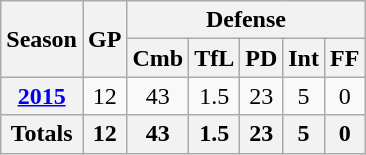<table class="wikitable" style="text-align:center;">
<tr>
<th rowspan="2">Season</th>
<th rowspan="2">GP</th>
<th colspan="5">Defense</th>
</tr>
<tr>
<th>Cmb</th>
<th>TfL</th>
<th>PD</th>
<th>Int</th>
<th>FF</th>
</tr>
<tr>
<th><a href='#'>2015</a></th>
<td>12</td>
<td>43</td>
<td>1.5</td>
<td>23</td>
<td>5</td>
<td>0</td>
</tr>
<tr>
<th>Totals</th>
<th>12</th>
<th>43</th>
<th>1.5</th>
<th>23</th>
<th>5</th>
<th>0</th>
</tr>
</table>
